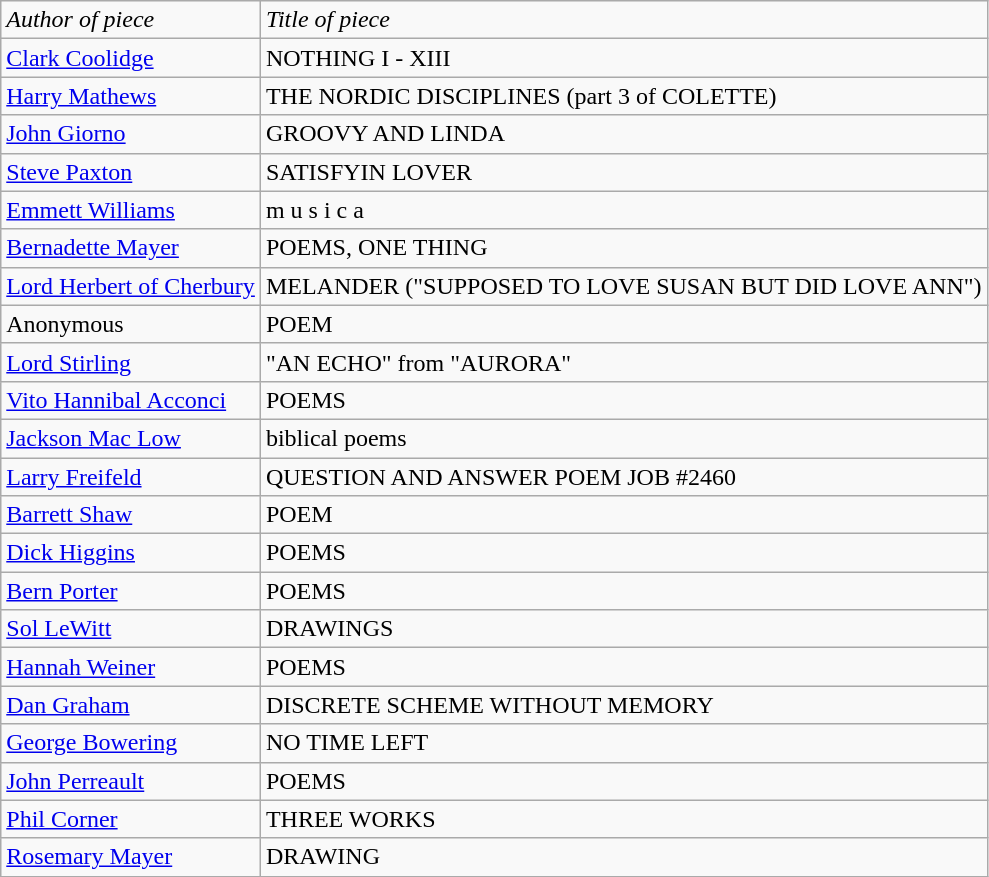<table class="wikitable">
<tr>
<td><em>Author of piece</em></td>
<td><em>Title of piece</em></td>
</tr>
<tr>
<td><a href='#'>Clark Coolidge</a></td>
<td>NOTHING I - XIII</td>
</tr>
<tr>
<td><a href='#'>Harry Mathews</a></td>
<td>THE NORDIC DISCIPLINES (part 3 of COLETTE)</td>
</tr>
<tr>
<td><a href='#'>John Giorno</a></td>
<td>GROOVY AND LINDA</td>
</tr>
<tr>
<td><a href='#'>Steve Paxton</a></td>
<td>SATISFYIN LOVER</td>
</tr>
<tr>
<td><a href='#'>Emmett Williams</a></td>
<td>m u s i c a</td>
</tr>
<tr>
<td><a href='#'>Bernadette Mayer</a></td>
<td>POEMS, ONE THING</td>
</tr>
<tr>
<td><a href='#'>Lord Herbert of Cherbury</a></td>
<td>MELANDER ("SUPPOSED TO LOVE SUSAN BUT DID LOVE ANN")</td>
</tr>
<tr>
<td>Anonymous</td>
<td>POEM</td>
</tr>
<tr>
<td><a href='#'>Lord Stirling</a></td>
<td>"AN ECHO" from "AURORA"</td>
</tr>
<tr>
<td><a href='#'>Vito Hannibal Acconci</a></td>
<td>POEMS</td>
</tr>
<tr>
<td><a href='#'>Jackson Mac Low</a></td>
<td>biblical poems</td>
</tr>
<tr>
<td><a href='#'>Larry Freifeld</a></td>
<td>QUESTION AND ANSWER POEM JOB #2460</td>
</tr>
<tr>
<td><a href='#'>Barrett Shaw</a></td>
<td>POEM</td>
</tr>
<tr>
<td><a href='#'>Dick Higgins</a></td>
<td>POEMS</td>
</tr>
<tr>
<td><a href='#'>Bern Porter</a></td>
<td>POEMS</td>
</tr>
<tr>
<td><a href='#'>Sol LeWitt</a></td>
<td>DRAWINGS</td>
</tr>
<tr>
<td><a href='#'>Hannah Weiner</a></td>
<td>POEMS</td>
</tr>
<tr>
<td><a href='#'>Dan Graham</a></td>
<td>DISCRETE SCHEME WITHOUT MEMORY</td>
</tr>
<tr>
<td><a href='#'>George Bowering</a></td>
<td>NO TIME LEFT</td>
</tr>
<tr>
<td><a href='#'>John Perreault</a></td>
<td>POEMS</td>
</tr>
<tr>
<td><a href='#'>Phil Corner</a></td>
<td>THREE WORKS</td>
</tr>
<tr>
<td><a href='#'>Rosemary Mayer</a></td>
<td>DRAWING</td>
</tr>
</table>
